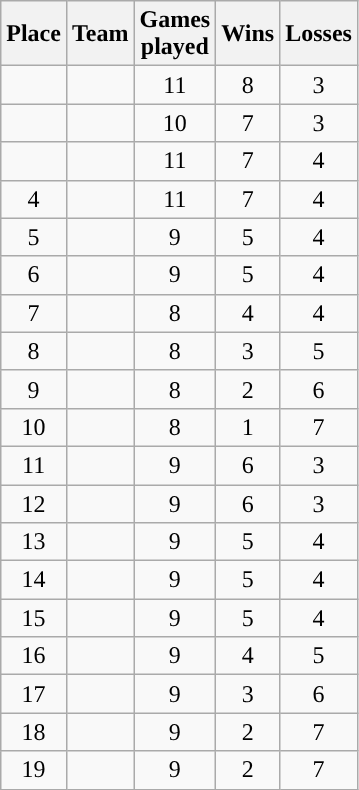<table class="wikitable" style="text-align:center;">
<tr>
<th>Place</th>
<th>Team</th>
<th>Games<br>played</th>
<th>Wins</th>
<th>Losses</th>
</tr>
<tr>
<td></td>
<td align=left></td>
<td>11</td>
<td>8</td>
<td>3</td>
</tr>
<tr>
<td></td>
<td align=left></td>
<td>10</td>
<td>7</td>
<td>3</td>
</tr>
<tr>
<td></td>
<td align=left></td>
<td>11</td>
<td>7</td>
<td>4</td>
</tr>
<tr>
<td>4</td>
<td align=left></td>
<td>11</td>
<td>7</td>
<td>4</td>
</tr>
<tr>
<td>5</td>
<td align=left></td>
<td>9</td>
<td>5</td>
<td>4</td>
</tr>
<tr>
<td>6</td>
<td align=left></td>
<td>9</td>
<td>5</td>
<td>4</td>
</tr>
<tr>
<td>7</td>
<td align=left></td>
<td>8</td>
<td>4</td>
<td>4</td>
</tr>
<tr>
<td>8</td>
<td align=left></td>
<td>8</td>
<td>3</td>
<td>5</td>
</tr>
<tr>
<td>9</td>
<td align=left></td>
<td>8</td>
<td>2</td>
<td>6</td>
</tr>
<tr>
<td>10</td>
<td align=left></td>
<td>8</td>
<td>1</td>
<td>7</td>
</tr>
<tr>
<td>11</td>
<td align=left></td>
<td>9</td>
<td>6</td>
<td>3</td>
</tr>
<tr>
<td>12</td>
<td align=left></td>
<td>9</td>
<td>6</td>
<td>3</td>
</tr>
<tr>
<td>13</td>
<td align=left></td>
<td>9</td>
<td>5</td>
<td>4</td>
</tr>
<tr>
<td>14</td>
<td align=left></td>
<td>9</td>
<td>5</td>
<td>4</td>
</tr>
<tr>
<td>15</td>
<td align=left></td>
<td>9</td>
<td>5</td>
<td>4</td>
</tr>
<tr>
<td>16</td>
<td align=left></td>
<td>9</td>
<td>4</td>
<td>5</td>
</tr>
<tr>
<td>17</td>
<td align=left></td>
<td>9</td>
<td>3</td>
<td>6</td>
</tr>
<tr>
<td>18</td>
<td align=left></td>
<td>9</td>
<td>2</td>
<td>7</td>
</tr>
<tr>
<td>19</td>
<td align=left></td>
<td>9</td>
<td>2</td>
<td>7</td>
</tr>
</table>
